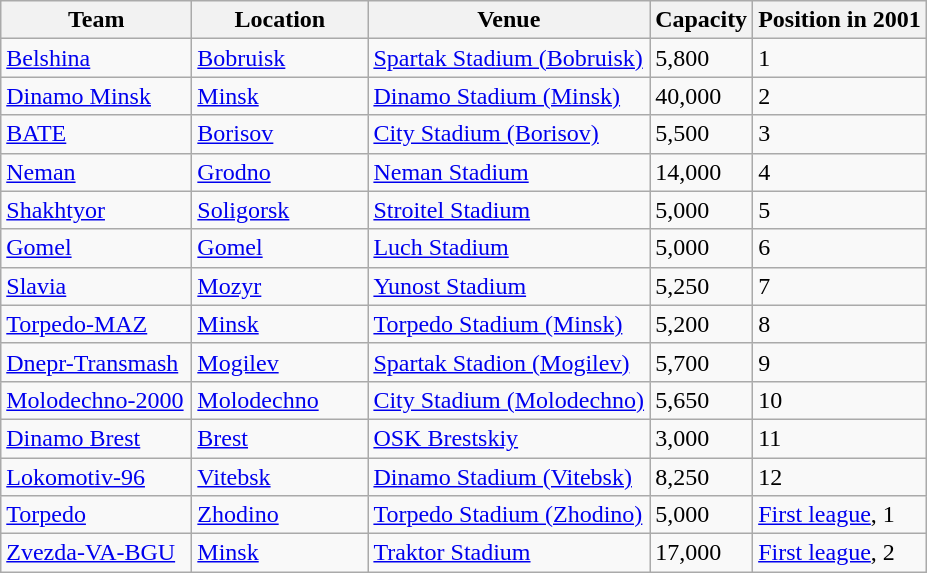<table class="wikitable sortable" style="text-align:left">
<tr>
<th>Team</th>
<th>Location</th>
<th>Venue</th>
<th>Capacity</th>
<th>Position in 2001</th>
</tr>
<tr>
<td width=120><a href='#'>Belshina</a></td>
<td width=110><a href='#'>Bobruisk</a></td>
<td><a href='#'>Spartak Stadium (Bobruisk)</a></td>
<td>5,800</td>
<td>1</td>
</tr>
<tr>
<td><a href='#'>Dinamo Minsk</a></td>
<td><a href='#'>Minsk</a></td>
<td><a href='#'>Dinamo Stadium (Minsk)</a></td>
<td>40,000</td>
<td>2</td>
</tr>
<tr>
<td><a href='#'>BATE</a></td>
<td><a href='#'>Borisov</a></td>
<td><a href='#'>City Stadium (Borisov)</a></td>
<td>5,500</td>
<td>3</td>
</tr>
<tr>
<td><a href='#'>Neman</a></td>
<td><a href='#'>Grodno</a></td>
<td><a href='#'>Neman Stadium</a></td>
<td>14,000</td>
<td>4</td>
</tr>
<tr>
<td><a href='#'>Shakhtyor</a></td>
<td><a href='#'>Soligorsk</a></td>
<td><a href='#'>Stroitel Stadium</a></td>
<td>5,000</td>
<td>5</td>
</tr>
<tr>
<td><a href='#'>Gomel</a></td>
<td><a href='#'>Gomel</a></td>
<td><a href='#'>Luch Stadium</a></td>
<td>5,000</td>
<td>6</td>
</tr>
<tr>
<td><a href='#'>Slavia</a></td>
<td><a href='#'>Mozyr</a></td>
<td><a href='#'>Yunost Stadium</a></td>
<td>5,250</td>
<td>7</td>
</tr>
<tr>
<td><a href='#'>Torpedo-MAZ</a></td>
<td><a href='#'>Minsk</a></td>
<td><a href='#'>Torpedo Stadium (Minsk)</a></td>
<td>5,200</td>
<td>8</td>
</tr>
<tr>
<td><a href='#'>Dnepr-Transmash</a></td>
<td><a href='#'>Mogilev</a></td>
<td><a href='#'>Spartak Stadion (Mogilev)</a></td>
<td>5,700</td>
<td>9</td>
</tr>
<tr>
<td><a href='#'>Molodechno-2000</a></td>
<td><a href='#'>Molodechno</a></td>
<td><a href='#'>City Stadium (Molodechno)</a></td>
<td>5,650</td>
<td>10</td>
</tr>
<tr>
<td><a href='#'>Dinamo Brest</a></td>
<td><a href='#'>Brest</a></td>
<td><a href='#'>OSK Brestskiy</a></td>
<td>3,000</td>
<td>11</td>
</tr>
<tr>
<td><a href='#'>Lokomotiv-96</a></td>
<td><a href='#'>Vitebsk</a></td>
<td><a href='#'>Dinamo Stadium (Vitebsk)</a></td>
<td>8,250</td>
<td>12</td>
</tr>
<tr>
<td><a href='#'>Torpedo</a></td>
<td><a href='#'>Zhodino</a></td>
<td><a href='#'>Torpedo Stadium (Zhodino)</a></td>
<td>5,000</td>
<td><a href='#'>First league</a>, 1</td>
</tr>
<tr>
<td><a href='#'>Zvezda-VA-BGU</a></td>
<td><a href='#'>Minsk</a></td>
<td><a href='#'>Traktor Stadium</a></td>
<td>17,000</td>
<td><a href='#'>First league</a>, 2</td>
</tr>
</table>
